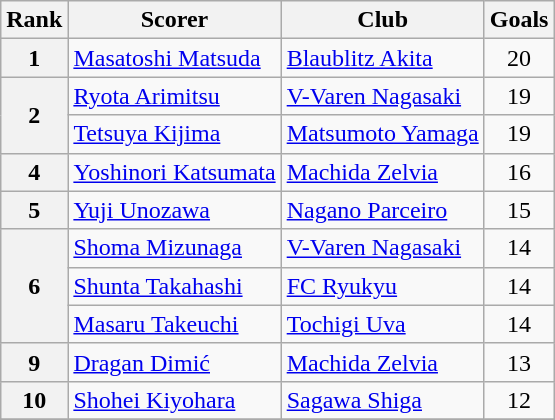<table class="wikitable">
<tr>
<th>Rank</th>
<th>Scorer</th>
<th>Club</th>
<th>Goals</th>
</tr>
<tr>
<th>1</th>
<td> <a href='#'>Masatoshi Matsuda</a></td>
<td><a href='#'>Blaublitz Akita</a></td>
<td align=center>20</td>
</tr>
<tr>
<th rowspan=2>2</th>
<td> <a href='#'>Ryota Arimitsu</a></td>
<td><a href='#'>V-Varen Nagasaki</a></td>
<td align=center>19</td>
</tr>
<tr>
<td> <a href='#'>Tetsuya Kijima</a></td>
<td><a href='#'>Matsumoto Yamaga</a></td>
<td align=center>19</td>
</tr>
<tr>
<th>4</th>
<td> <a href='#'>Yoshinori Katsumata</a></td>
<td><a href='#'>Machida Zelvia</a></td>
<td align=center>16</td>
</tr>
<tr>
<th>5</th>
<td> <a href='#'>Yuji Unozawa</a></td>
<td><a href='#'>Nagano Parceiro</a></td>
<td align=center>15</td>
</tr>
<tr>
<th rowspan=3>6</th>
<td> <a href='#'>Shoma Mizunaga</a></td>
<td><a href='#'>V-Varen Nagasaki</a></td>
<td align=center>14</td>
</tr>
<tr>
<td> <a href='#'>Shunta Takahashi</a></td>
<td><a href='#'>FC Ryukyu</a></td>
<td align=center>14</td>
</tr>
<tr>
<td> <a href='#'>Masaru Takeuchi</a></td>
<td><a href='#'>Tochigi Uva</a></td>
<td align=center>14</td>
</tr>
<tr>
<th>9</th>
<td> <a href='#'>Dragan Dimić</a></td>
<td><a href='#'>Machida Zelvia</a></td>
<td align=center>13</td>
</tr>
<tr>
<th>10</th>
<td> <a href='#'>Shohei Kiyohara</a></td>
<td><a href='#'>Sagawa Shiga</a></td>
<td align=center>12</td>
</tr>
<tr>
</tr>
</table>
